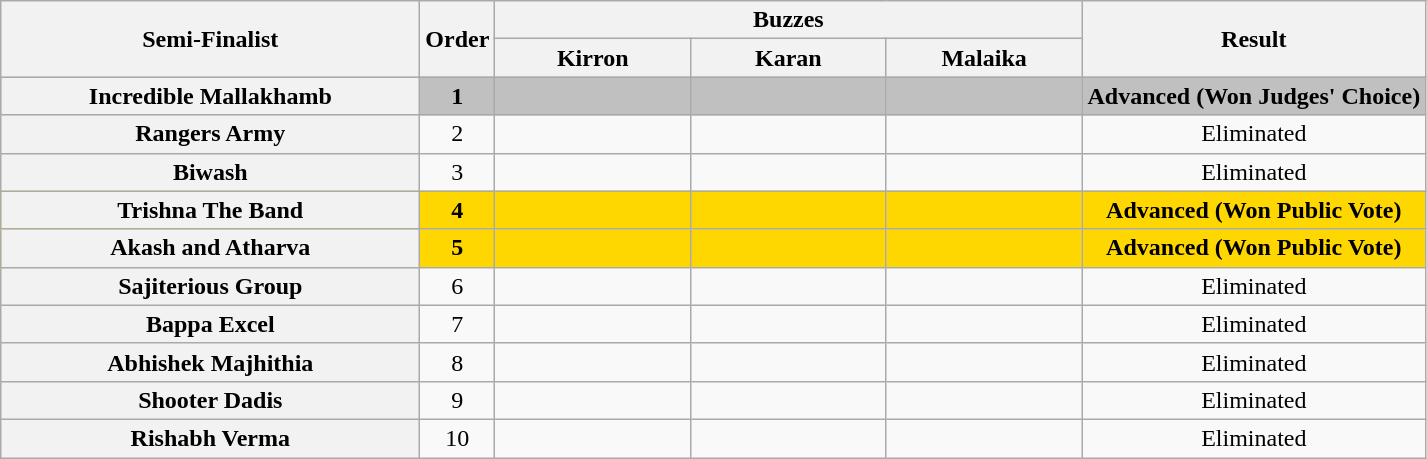<table class="wikitable plainrowheaders sortable" style="text-align:center;">
<tr>
<th scope="col" rowspan="2" class="unsortable" scope="col" style="width:17em;">Semi-Finalist</th>
<th scope="col" rowspan="2" scope="col" style="width:1em;">Order</th>
<th scope="col" colspan="3" class="unsortable" scope="col" style="width:24em;">Buzzes</th>
<th scope="col" rowspan="2">Result</th>
</tr>
<tr>
<th scope="col" class="unsortable" style="width:6em;">Kirron</th>
<th scope="col" class="unsortable" style="width:6em;">Karan</th>
<th scope="col" class="unsortable" style="width:6em;">Malaika</th>
</tr>
<tr style="background:silver;">
<th scope="row"><strong>Incredible Mallakhamb</strong></th>
<td><strong>1</strong></td>
<td style="text-align:center;"></td>
<td></td>
<td></td>
<td><strong>Advanced (Won Judges' Choice)</strong></td>
</tr>
<tr>
<th scope="row">Rangers Army</th>
<td>2</td>
<td style="text-align:center;"></td>
<td style="text-align:center;"></td>
<td style="text-align:center;"></td>
<td>Eliminated</td>
</tr>
<tr>
<th scope="row">Biwash</th>
<td>3</td>
<td style="text-align:center;"></td>
<td style="text-align:center;"></td>
<td style="text-align:center;"></td>
<td>Eliminated</td>
</tr>
<tr style="background:gold;">
<th scope="row"><strong>Trishna The Band</strong></th>
<td><strong>4</strong></td>
<td style="text-align:center;"></td>
<td style="text-align:center;"></td>
<td style="text-align:center;"></td>
<td><strong>Advanced (Won Public Vote)</strong></td>
</tr>
<tr style="background:gold;">
<th scope="row"><strong>Akash and Atharva</strong></th>
<td><strong>5</strong></td>
<td style="text-align:center;"></td>
<td style="text-align:center;"></td>
<td style="text-align:center;"></td>
<td><strong>Advanced (Won Public Vote)</strong></td>
</tr>
<tr>
<th scope="row">Sajiterious Group</th>
<td>6</td>
<td style="text-align:center;"></td>
<td style="text-align:center;"></td>
<td style="text-align:center;"></td>
<td>Eliminated</td>
</tr>
<tr>
<th scope="row">Bappa Excel</th>
<td>7</td>
<td style="text-align:center;"></td>
<td style="text-align:center;"></td>
<td style="text-align:center;"></td>
<td>Eliminated</td>
</tr>
<tr>
<th scope="row">Abhishek Majhithia</th>
<td>8</td>
<td></td>
<td></td>
<td></td>
<td>Eliminated</td>
</tr>
<tr>
<th scope="row">Shooter Dadis</th>
<td>9</td>
<td></td>
<td></td>
<td></td>
<td>Eliminated</td>
</tr>
<tr>
<th scope="row">Rishabh Verma</th>
<td>10</td>
<td></td>
<td></td>
<td></td>
<td>Eliminated</td>
</tr>
</table>
